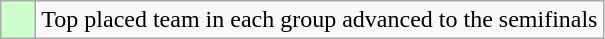<table class="wikitable">
<tr>
<td style="background:#cfc;">    </td>
<td>Top placed team in each group advanced to the semifinals</td>
</tr>
</table>
